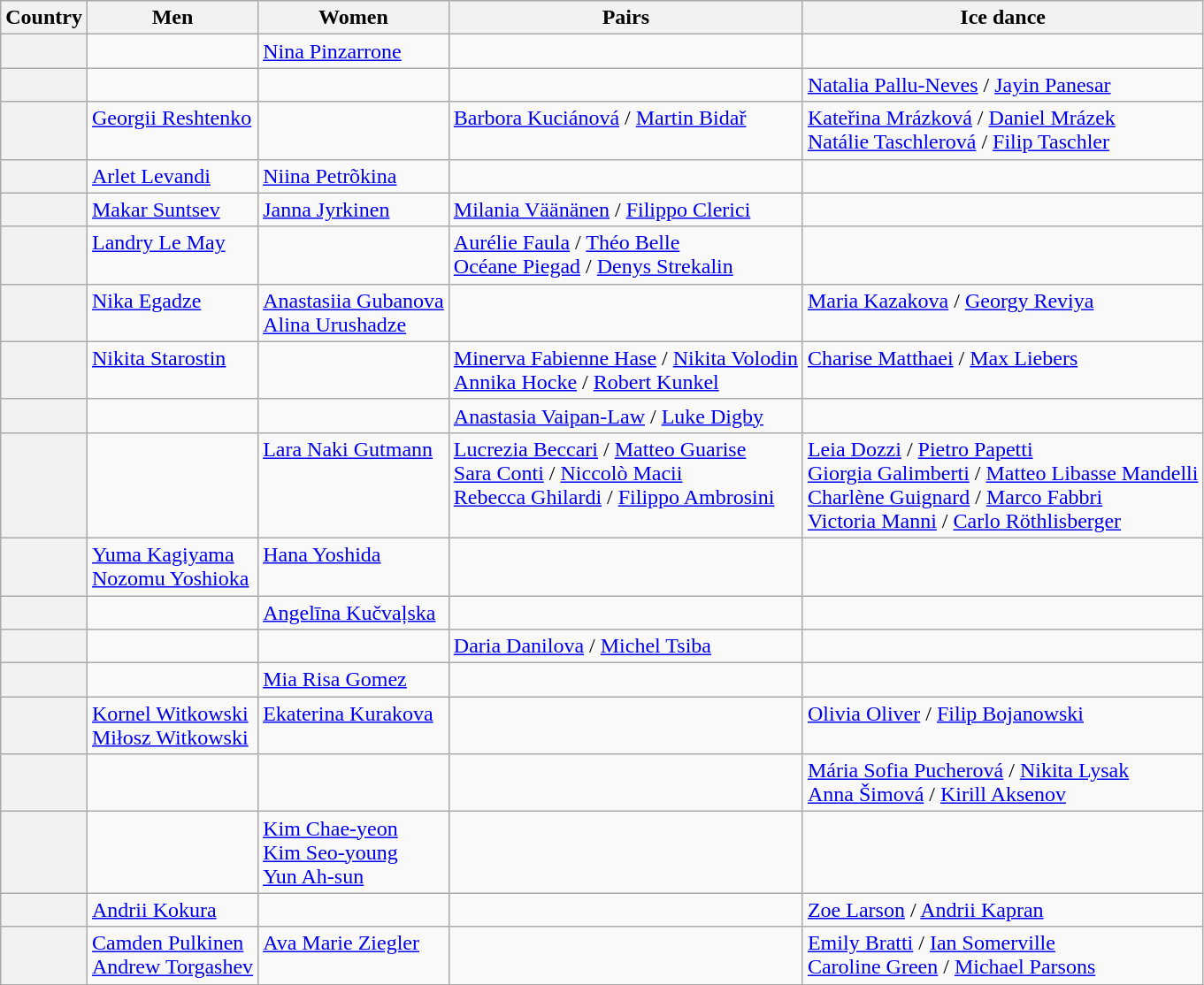<table class="wikitable unsortable" style="text-align:left">
<tr>
<th scope="col">Country</th>
<th scope="col">Men</th>
<th scope="col">Women</th>
<th scope="col">Pairs</th>
<th scope="col">Ice dance</th>
</tr>
<tr>
<th scope="row" style="text-align:left"></th>
<td></td>
<td valign="top"><a href='#'>Nina Pinzarrone</a></td>
<td></td>
<td></td>
</tr>
<tr>
<th scope="row" style="text-align:left"></th>
<td></td>
<td></td>
<td></td>
<td valign="top"><a href='#'>Natalia Pallu-Neves</a> / <a href='#'>Jayin Panesar</a></td>
</tr>
<tr>
<th scope="row" style="text-align:left"></th>
<td valign="top"><a href='#'>Georgii Reshtenko</a></td>
<td></td>
<td valign="top"><a href='#'>Barbora Kuciánová</a> / <a href='#'>Martin Bidař</a></td>
<td valign="top"><a href='#'>Kateřina Mrázková</a> / <a href='#'>Daniel Mrázek</a><br><a href='#'>Natálie Taschlerová</a> / <a href='#'>Filip Taschler</a></td>
</tr>
<tr>
<th scope="row" style="text-align:left"></th>
<td valign="top"><a href='#'>Arlet Levandi</a></td>
<td valign="top"><a href='#'>Niina Petrõkina</a></td>
<td></td>
<td></td>
</tr>
<tr>
<th scope="row" style="text-align:left"></th>
<td valign="top"><a href='#'>Makar Suntsev</a></td>
<td valign="top"><a href='#'>Janna Jyrkinen</a></td>
<td valign="top"><a href='#'>Milania Väänänen</a> / <a href='#'>Filippo Clerici</a></td>
<td></td>
</tr>
<tr>
<th scope="row" style="text-align:left"></th>
<td valign="top"><a href='#'>Landry Le May</a></td>
<td></td>
<td valign="top"><a href='#'>Aurélie Faula</a> / <a href='#'>Théo Belle</a><br><a href='#'>Océane Piegad</a> / <a href='#'>Denys Strekalin</a></td>
<td></td>
</tr>
<tr>
<th scope="row" style="text-align:left"></th>
<td valign="top"><a href='#'>Nika Egadze</a></td>
<td valign="top"><a href='#'>Anastasiia Gubanova</a><br><a href='#'>Alina Urushadze</a></td>
<td></td>
<td valign="top"><a href='#'>Maria Kazakova</a> / <a href='#'>Georgy Reviya</a></td>
</tr>
<tr>
<th scope="row" style="text-align:left"></th>
<td valign="top"><a href='#'>Nikita Starostin</a></td>
<td></td>
<td valign="top"><a href='#'>Minerva Fabienne Hase</a> / <a href='#'>Nikita Volodin</a><br><a href='#'>Annika Hocke</a> / <a href='#'>Robert Kunkel</a></td>
<td valign="top"><a href='#'>Charise Matthaei</a> / <a href='#'>Max Liebers</a></td>
</tr>
<tr>
<th scope="row" style="text-align:left"></th>
<td></td>
<td></td>
<td valign="top"><a href='#'>Anastasia Vaipan-Law</a> / <a href='#'>Luke Digby</a></td>
<td></td>
</tr>
<tr>
<th scope="row" style="text-align:left"></th>
<td></td>
<td valign="top"><a href='#'>Lara Naki Gutmann</a></td>
<td valign="top"><a href='#'>Lucrezia Beccari</a> / <a href='#'>Matteo Guarise</a><br><a href='#'>Sara Conti</a> / <a href='#'>Niccolò Macii</a><br><a href='#'>Rebecca Ghilardi</a> / <a href='#'>Filippo Ambrosini</a></td>
<td valign="top"><a href='#'>Leia Dozzi</a> / <a href='#'>Pietro Papetti</a><br><a href='#'>Giorgia Galimberti</a> / <a href='#'>Matteo Libasse Mandelli</a><br><a href='#'>Charlène Guignard</a> / <a href='#'>Marco Fabbri</a><br><a href='#'>Victoria Manni</a> / <a href='#'>Carlo Röthlisberger</a></td>
</tr>
<tr>
<th scope="row" style="text-align:left"></th>
<td valign="top"><a href='#'>Yuma Kagiyama</a><br><a href='#'>Nozomu Yoshioka</a></td>
<td valign="top"><a href='#'>Hana Yoshida</a></td>
<td></td>
<td></td>
</tr>
<tr>
<th scope="row" style="text-align:left"></th>
<td></td>
<td valign="top"><a href='#'>Angelīna Kučvaļska</a></td>
<td></td>
<td></td>
</tr>
<tr>
<th scope="row" style="text-align:left"></th>
<td></td>
<td></td>
<td valign="top"><a href='#'>Daria Danilova</a> / <a href='#'>Michel Tsiba</a></td>
<td></td>
</tr>
<tr>
<th scope="row" style="text-align:left"></th>
<td></td>
<td valign="top"><a href='#'>Mia Risa Gomez</a></td>
<td></td>
<td></td>
</tr>
<tr>
<th scope="row" style="text-align:left"></th>
<td valign="top"><a href='#'>Kornel Witkowski</a><br><a href='#'>Miłosz Witkowski</a></td>
<td valign="top"><a href='#'>Ekaterina Kurakova</a></td>
<td></td>
<td valign="top"><a href='#'>Olivia Oliver</a> / <a href='#'>Filip Bojanowski</a></td>
</tr>
<tr>
<th scope="row" style="text-align:left"></th>
<td></td>
<td></td>
<td></td>
<td valign="top"><a href='#'>Mária Sofia Pucherová</a> / <a href='#'>Nikita Lysak</a><br><a href='#'>Anna Šimová</a> / <a href='#'>Kirill Aksenov</a></td>
</tr>
<tr>
<th scope="row" style="text-align:left"></th>
<td></td>
<td valign="top"><a href='#'>Kim Chae-yeon</a><br><a href='#'>Kim Seo-young</a><br><a href='#'>Yun Ah-sun</a></td>
<td></td>
<td></td>
</tr>
<tr>
<th scope="row" style="text-align:left"></th>
<td valign="top"><a href='#'>Andrii Kokura</a></td>
<td></td>
<td></td>
<td valign="top"><a href='#'>Zoe Larson</a> / <a href='#'>Andrii Kapran</a></td>
</tr>
<tr>
<th scope="row" style="text-align:left"></th>
<td valign="top"><a href='#'>Camden Pulkinen</a><br><a href='#'>Andrew Torgashev</a></td>
<td valign="top"><a href='#'>Ava Marie Ziegler</a></td>
<td></td>
<td valign="top"><a href='#'>Emily Bratti</a> / <a href='#'>Ian Somerville</a><br><a href='#'>Caroline Green</a> / <a href='#'>Michael Parsons</a></td>
</tr>
</table>
